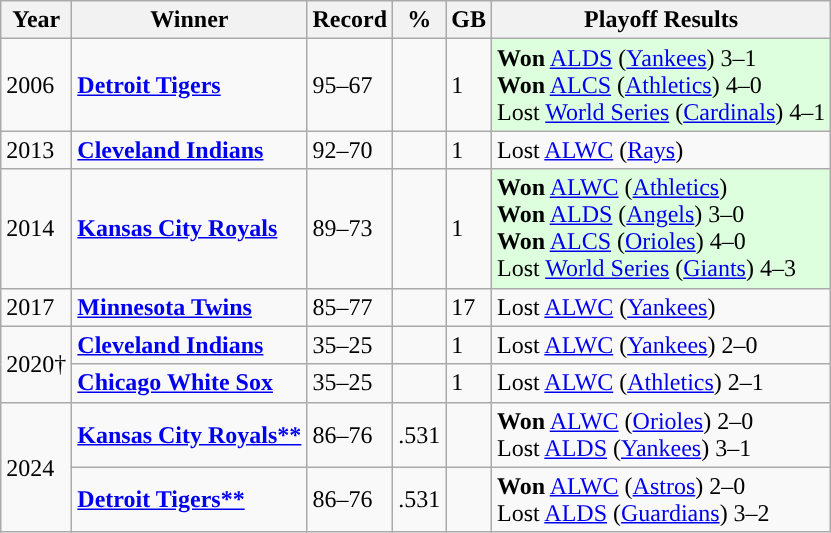<table class="wikitable">
<tr>
<th>Year</th>
<th>Winner</th>
<th>Record</th>
<th>%</th>
<th>GB</th>
<th>Playoff Results</th>
</tr>
<tr>
<td>2006</td>
<td><strong><a href='#'><span>Detroit Tigers</span></a></strong></td>
<td>95–67</td>
<td></td>
<td>1</td>
<td bgcolor="#ddffdd"><strong>Won</strong> <a href='#'>ALDS</a> (<a href='#'>Yankees</a>) 3–1<br><strong>Won</strong> <a href='#'>ALCS</a> (<a href='#'>Athletics</a>) 4–0<br>Lost <a href='#'>World Series</a> (<a href='#'>Cardinals</a>) 4–1</td>
</tr>
<tr>
<td>2013</td>
<td><strong><a href='#'><span>Cleveland Indians</span></a></strong></td>
<td>92–70</td>
<td></td>
<td>1</td>
<td>Lost <a href='#'>ALWC</a> (<a href='#'>Rays</a>)</td>
</tr>
<tr>
<td>2014</td>
<td><strong><a href='#'><span>Kansas City Royals</span></a></strong></td>
<td>89–73</td>
<td></td>
<td>1</td>
<td bgcolor="#ddffdd"><strong>Won</strong> <a href='#'>ALWC</a> (<a href='#'>Athletics</a>)<br><strong>Won</strong> <a href='#'>ALDS</a> (<a href='#'>Angels</a>) 3–0<br><strong>Won</strong> <a href='#'>ALCS</a> (<a href='#'>Orioles</a>) 4–0<br>Lost <a href='#'>World Series</a> (<a href='#'>Giants</a>) 4–3</td>
</tr>
<tr>
<td>2017</td>
<td><strong><a href='#'><span>Minnesota Twins</span></a></strong></td>
<td>85–77</td>
<td></td>
<td>17</td>
<td>Lost <a href='#'>ALWC</a> (<a href='#'>Yankees</a>)</td>
</tr>
<tr>
<td rowspan=2>2020†</td>
<td><strong><a href='#'><span>Cleveland Indians</span></a></strong></td>
<td>35–25</td>
<td></td>
<td>1</td>
<td>Lost <a href='#'>ALWC</a> (<a href='#'>Yankees</a>) 2–0</td>
</tr>
<tr>
<td><strong><a href='#'><span>Chicago White Sox</span></a></strong></td>
<td>35–25</td>
<td></td>
<td>1</td>
<td>Lost <a href='#'>ALWC</a> (<a href='#'>Athletics</a>) 2–1</td>
</tr>
<tr>
<td rowspan=2>2024</td>
<td><strong><a href='#'><span>Kansas City Royals**</span></a></strong></td>
<td>86–76</td>
<td>.531</td>
<td></td>
<td><strong>Won</strong> <a href='#'>ALWC</a> (<a href='#'>Orioles</a>) 2–0<br>Lost <a href='#'>ALDS</a> (<a href='#'>Yankees</a>) 3–1</td>
</tr>
<tr>
<td><strong><a href='#'><span>Detroit Tigers**</span></a></strong></td>
<td>86–76</td>
<td>.531</td>
<td></td>
<td><strong>Won</strong> <a href='#'>ALWC</a> (<a href='#'>Astros</a>) 2–0<br>Lost <a href='#'>ALDS</a> (<a href='#'>Guardians</a>) 3–2</td>
</tr>
</table>
